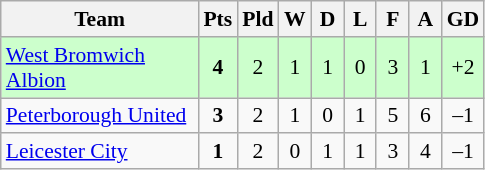<table class="wikitable" style="text-align: center; font-size: 90%;">
<tr>
<th width=125>Team</th>
<th width=15>Pts</th>
<th width=15>Pld</th>
<th width=15>W</th>
<th width=15>D</th>
<th width=15>L</th>
<th width=15>F</th>
<th width=15>A</th>
<th width=15>GD</th>
</tr>
<tr style="background:#ccffcc">
<td style="text-align:left;"><a href='#'>West Bromwich Albion</a></td>
<td><strong>4</strong></td>
<td>2</td>
<td>1</td>
<td>1</td>
<td>0</td>
<td>3</td>
<td>1</td>
<td>+2</td>
</tr>
<tr>
<td style="text-align:left;"><a href='#'>Peterborough United</a></td>
<td><strong>3</strong></td>
<td>2</td>
<td>1</td>
<td>0</td>
<td>1</td>
<td>5</td>
<td>6</td>
<td>–1</td>
</tr>
<tr>
<td style="text-align:left;"><a href='#'>Leicester City</a></td>
<td><strong>1</strong></td>
<td>2</td>
<td>0</td>
<td>1</td>
<td>1</td>
<td>3</td>
<td>4</td>
<td>–1</td>
</tr>
</table>
